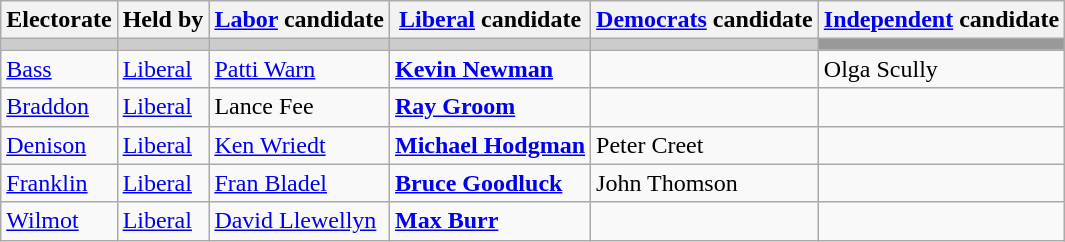<table class="wikitable">
<tr>
<th>Electorate</th>
<th>Held by</th>
<th><a href='#'>Labor</a> candidate</th>
<th><a href='#'>Liberal</a> candidate</th>
<th><a href='#'>Democrats</a> candidate</th>
<th><a href='#'>Independent</a> candidate</th>
</tr>
<tr bgcolor="#cccccc">
<td></td>
<td></td>
<td></td>
<td></td>
<td></td>
<td bgcolor="#999999"></td>
</tr>
<tr>
<td><a href='#'>Bass</a></td>
<td><a href='#'>Liberal</a></td>
<td><a href='#'>Patti Warn</a></td>
<td><strong><a href='#'>Kevin Newman</a></strong></td>
<td></td>
<td>Olga Scully</td>
</tr>
<tr>
<td><a href='#'>Braddon</a></td>
<td><a href='#'>Liberal</a></td>
<td>Lance Fee</td>
<td><strong><a href='#'>Ray Groom</a></strong></td>
<td></td>
<td></td>
</tr>
<tr>
<td><a href='#'>Denison</a></td>
<td><a href='#'>Liberal</a></td>
<td><a href='#'>Ken Wriedt</a></td>
<td><strong><a href='#'>Michael Hodgman</a></strong></td>
<td>Peter Creet</td>
<td></td>
</tr>
<tr>
<td><a href='#'>Franklin</a></td>
<td><a href='#'>Liberal</a></td>
<td><a href='#'>Fran Bladel</a></td>
<td><strong><a href='#'>Bruce Goodluck</a></strong></td>
<td>John Thomson</td>
<td></td>
</tr>
<tr>
<td><a href='#'>Wilmot</a></td>
<td><a href='#'>Liberal</a></td>
<td><a href='#'>David Llewellyn</a></td>
<td><strong><a href='#'>Max Burr</a></strong></td>
<td></td>
<td></td>
</tr>
</table>
